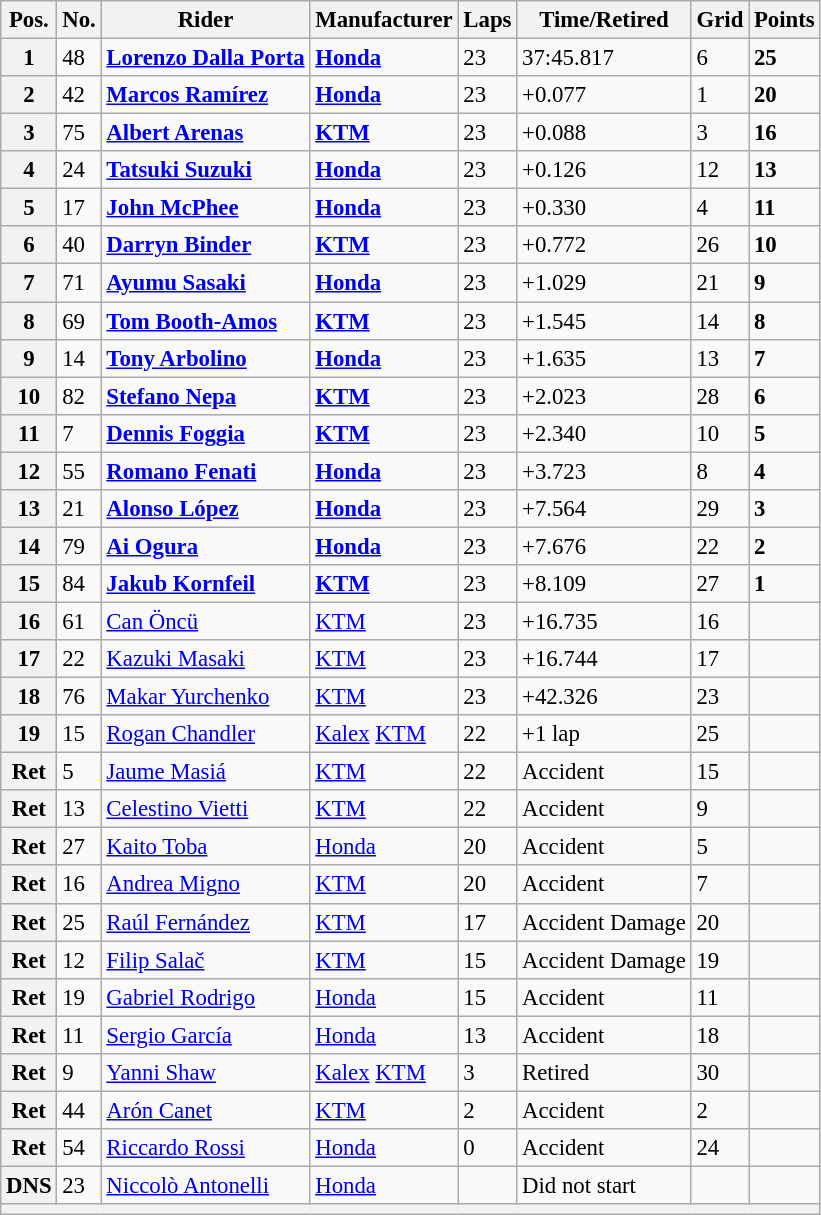<table class="wikitable" style="font-size: 95%;">
<tr>
<th>Pos.</th>
<th>No.</th>
<th>Rider</th>
<th>Manufacturer</th>
<th>Laps</th>
<th>Time/Retired</th>
<th>Grid</th>
<th>Points</th>
</tr>
<tr>
<th>1</th>
<td>48</td>
<td> <strong><a href='#'>Lorenzo Dalla Porta</a></strong></td>
<td><strong><a href='#'>Honda</a></strong></td>
<td>23</td>
<td>37:45.817</td>
<td>6</td>
<td><strong>25</strong></td>
</tr>
<tr>
<th>2</th>
<td>42</td>
<td> <strong><a href='#'>Marcos Ramírez</a></strong></td>
<td><strong><a href='#'>Honda</a></strong></td>
<td>23</td>
<td>+0.077</td>
<td>1</td>
<td><strong>20</strong></td>
</tr>
<tr>
<th>3</th>
<td>75</td>
<td> <strong><a href='#'>Albert Arenas</a></strong></td>
<td><strong><a href='#'>KTM</a></strong></td>
<td>23</td>
<td>+0.088</td>
<td>3</td>
<td><strong>16</strong></td>
</tr>
<tr>
<th>4</th>
<td>24</td>
<td> <strong><a href='#'>Tatsuki Suzuki</a></strong></td>
<td><strong><a href='#'>Honda</a></strong></td>
<td>23</td>
<td>+0.126</td>
<td>12</td>
<td><strong>13</strong></td>
</tr>
<tr>
<th>5</th>
<td>17</td>
<td> <strong><a href='#'>John McPhee</a></strong></td>
<td><strong><a href='#'>Honda</a></strong></td>
<td>23</td>
<td>+0.330</td>
<td>4</td>
<td><strong>11</strong></td>
</tr>
<tr>
<th>6</th>
<td>40</td>
<td> <strong><a href='#'>Darryn Binder</a></strong></td>
<td><strong><a href='#'>KTM</a></strong></td>
<td>23</td>
<td>+0.772</td>
<td>26</td>
<td><strong>10</strong></td>
</tr>
<tr>
<th>7</th>
<td>71</td>
<td> <strong><a href='#'>Ayumu Sasaki</a></strong></td>
<td><strong><a href='#'>Honda</a></strong></td>
<td>23</td>
<td>+1.029</td>
<td>21</td>
<td><strong>9</strong></td>
</tr>
<tr>
<th>8</th>
<td>69</td>
<td> <strong><a href='#'>Tom Booth-Amos</a></strong></td>
<td><strong><a href='#'>KTM</a></strong></td>
<td>23</td>
<td>+1.545</td>
<td>14</td>
<td><strong>8</strong></td>
</tr>
<tr>
<th>9</th>
<td>14</td>
<td> <strong><a href='#'>Tony Arbolino</a></strong></td>
<td><strong><a href='#'>Honda</a></strong></td>
<td>23</td>
<td>+1.635</td>
<td>13</td>
<td><strong>7</strong></td>
</tr>
<tr>
<th>10</th>
<td>82</td>
<td> <strong><a href='#'>Stefano Nepa</a></strong></td>
<td><strong><a href='#'>KTM</a></strong></td>
<td>23</td>
<td>+2.023</td>
<td>28</td>
<td><strong>6</strong></td>
</tr>
<tr>
<th>11</th>
<td>7</td>
<td> <strong><a href='#'>Dennis Foggia</a></strong></td>
<td><strong><a href='#'>KTM</a></strong></td>
<td>23</td>
<td>+2.340</td>
<td>10</td>
<td><strong>5</strong></td>
</tr>
<tr>
<th>12</th>
<td>55</td>
<td> <strong><a href='#'>Romano Fenati</a></strong></td>
<td><strong><a href='#'>Honda</a></strong></td>
<td>23</td>
<td>+3.723</td>
<td>8</td>
<td><strong>4</strong></td>
</tr>
<tr>
<th>13</th>
<td>21</td>
<td> <strong><a href='#'>Alonso López</a></strong></td>
<td><strong><a href='#'>Honda</a></strong></td>
<td>23</td>
<td>+7.564</td>
<td>29</td>
<td><strong>3</strong></td>
</tr>
<tr>
<th>14</th>
<td>79</td>
<td> <strong><a href='#'>Ai Ogura</a></strong></td>
<td><strong><a href='#'>Honda</a></strong></td>
<td>23</td>
<td>+7.676</td>
<td>22</td>
<td><strong>2</strong></td>
</tr>
<tr>
<th>15</th>
<td>84</td>
<td> <strong><a href='#'>Jakub Kornfeil</a></strong></td>
<td><strong><a href='#'>KTM</a></strong></td>
<td>23</td>
<td>+8.109</td>
<td>27</td>
<td><strong>1</strong></td>
</tr>
<tr>
<th>16</th>
<td>61</td>
<td> <a href='#'>Can Öncü</a></td>
<td><a href='#'>KTM</a></td>
<td>23</td>
<td>+16.735</td>
<td>16</td>
<td></td>
</tr>
<tr>
<th>17</th>
<td>22</td>
<td> <a href='#'>Kazuki Masaki</a></td>
<td><a href='#'>KTM</a></td>
<td>23</td>
<td>+16.744</td>
<td>17</td>
<td></td>
</tr>
<tr>
<th>18</th>
<td>76</td>
<td> <a href='#'>Makar Yurchenko</a></td>
<td><a href='#'>KTM</a></td>
<td>23</td>
<td>+42.326</td>
<td>23</td>
<td></td>
</tr>
<tr>
<th>19</th>
<td>15</td>
<td> <a href='#'>Rogan Chandler</a></td>
<td><a href='#'>Kalex</a> <a href='#'>KTM</a></td>
<td>22</td>
<td>+1 lap</td>
<td>25</td>
<td></td>
</tr>
<tr>
<th>Ret</th>
<td>5</td>
<td> <a href='#'>Jaume Masiá</a></td>
<td><a href='#'>KTM</a></td>
<td>22</td>
<td>Accident</td>
<td>15</td>
<td></td>
</tr>
<tr>
<th>Ret</th>
<td>13</td>
<td> <a href='#'>Celestino Vietti</a></td>
<td><a href='#'>KTM</a></td>
<td>22</td>
<td>Accident</td>
<td>9</td>
<td></td>
</tr>
<tr>
<th>Ret</th>
<td>27</td>
<td> <a href='#'>Kaito Toba</a></td>
<td><a href='#'>Honda</a></td>
<td>20</td>
<td>Accident</td>
<td>5</td>
<td></td>
</tr>
<tr>
<th>Ret</th>
<td>16</td>
<td> <a href='#'>Andrea Migno</a></td>
<td><a href='#'>KTM</a></td>
<td>20</td>
<td>Accident</td>
<td>7</td>
<td></td>
</tr>
<tr>
<th>Ret</th>
<td>25</td>
<td> <a href='#'>Raúl Fernández</a></td>
<td><a href='#'>KTM</a></td>
<td>17</td>
<td>Accident Damage</td>
<td>20</td>
<td></td>
</tr>
<tr>
<th>Ret</th>
<td>12</td>
<td> <a href='#'>Filip Salač</a></td>
<td><a href='#'>KTM</a></td>
<td>15</td>
<td>Accident Damage</td>
<td>19</td>
<td></td>
</tr>
<tr>
<th>Ret</th>
<td>19</td>
<td> <a href='#'>Gabriel Rodrigo</a></td>
<td><a href='#'>Honda</a></td>
<td>15</td>
<td>Accident</td>
<td>11</td>
<td></td>
</tr>
<tr>
<th>Ret</th>
<td>11</td>
<td> <a href='#'>Sergio García</a></td>
<td><a href='#'>Honda</a></td>
<td>13</td>
<td>Accident</td>
<td>18</td>
<td></td>
</tr>
<tr>
<th>Ret</th>
<td>9</td>
<td> <a href='#'>Yanni Shaw</a></td>
<td><a href='#'>Kalex</a> <a href='#'>KTM</a></td>
<td>3</td>
<td>Retired</td>
<td>30</td>
<td></td>
</tr>
<tr>
<th>Ret</th>
<td>44</td>
<td> <a href='#'>Arón Canet</a></td>
<td><a href='#'>KTM</a></td>
<td>2</td>
<td>Accident</td>
<td>2</td>
<td></td>
</tr>
<tr>
<th>Ret</th>
<td>54</td>
<td> <a href='#'>Riccardo Rossi</a></td>
<td><a href='#'>Honda</a></td>
<td>0</td>
<td>Accident</td>
<td>24</td>
<td></td>
</tr>
<tr>
<th>DNS</th>
<td>23</td>
<td> <a href='#'>Niccolò Antonelli</a></td>
<td><a href='#'>Honda</a></td>
<td></td>
<td>Did not start</td>
<td></td>
<td></td>
</tr>
<tr>
<th colspan=8></th>
</tr>
</table>
